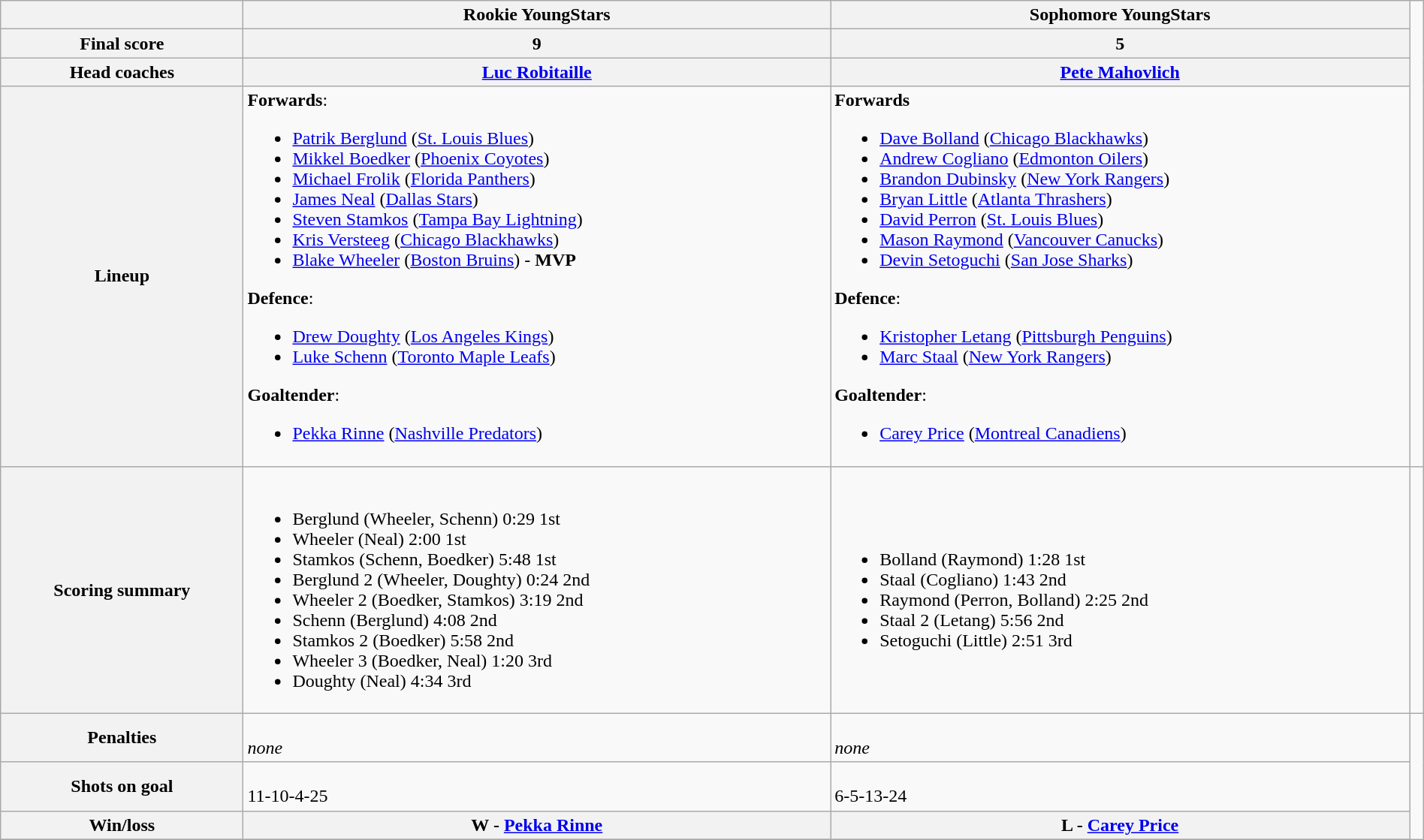<table class="wikitable" style="width:100%">
<tr>
<th></th>
<th>Rookie YoungStars</th>
<th>Sophomore YoungStars</th>
</tr>
<tr>
<th>Final score</th>
<th>9</th>
<th>5</th>
</tr>
<tr>
<th>Head coaches</th>
<th><a href='#'>Luc Robitaille</a></th>
<th><a href='#'>Pete Mahovlich</a></th>
</tr>
<tr>
<th>Lineup</th>
<td><strong>Forwards</strong>:<br><ul><li><a href='#'>Patrik Berglund</a> (<a href='#'>St. Louis Blues</a>)</li><li><a href='#'>Mikkel Boedker</a> (<a href='#'>Phoenix Coyotes</a>)</li><li><a href='#'>Michael Frolik</a> (<a href='#'>Florida Panthers</a>)</li><li><a href='#'>James Neal</a> (<a href='#'>Dallas Stars</a>)</li><li><a href='#'>Steven Stamkos</a> (<a href='#'>Tampa Bay Lightning</a>)</li><li><a href='#'>Kris Versteeg</a> (<a href='#'>Chicago Blackhawks</a>)</li><li><a href='#'>Blake Wheeler</a> (<a href='#'>Boston Bruins</a>) - <strong>MVP</strong></li></ul><strong>Defence</strong>:<ul><li><a href='#'>Drew Doughty</a> (<a href='#'>Los Angeles Kings</a>)</li><li><a href='#'>Luke Schenn</a> (<a href='#'>Toronto Maple Leafs</a>)</li></ul><strong>Goaltender</strong>:<ul><li><a href='#'>Pekka Rinne</a> (<a href='#'>Nashville Predators</a>)</li></ul></td>
<td><strong>Forwards</strong><br><ul><li><a href='#'>Dave Bolland</a> (<a href='#'>Chicago Blackhawks</a>)</li><li><a href='#'>Andrew Cogliano</a> (<a href='#'>Edmonton Oilers</a>)</li><li><a href='#'>Brandon Dubinsky</a> (<a href='#'>New York Rangers</a>)</li><li><a href='#'>Bryan Little</a> (<a href='#'>Atlanta Thrashers</a>)</li><li><a href='#'>David Perron</a> (<a href='#'>St. Louis Blues</a>)</li><li><a href='#'>Mason Raymond</a> (<a href='#'>Vancouver Canucks</a>)</li><li><a href='#'>Devin Setoguchi</a> (<a href='#'>San Jose Sharks</a>)</li></ul><strong>Defence</strong>:<ul><li><a href='#'>Kristopher Letang</a> (<a href='#'>Pittsburgh Penguins</a>)</li><li><a href='#'>Marc Staal</a> (<a href='#'>New York Rangers</a>)</li></ul><strong>Goaltender</strong>:<ul><li><a href='#'>Carey Price</a> (<a href='#'>Montreal Canadiens</a>)</li></ul></td>
</tr>
<tr>
<th>Scoring summary</th>
<td><br><ul><li>Berglund (Wheeler, Schenn) 0:29 1st</li><li>Wheeler (Neal) 2:00 1st</li><li>Stamkos (Schenn, Boedker) 5:48 1st</li><li>Berglund 2 (Wheeler, Doughty) 0:24 2nd</li><li>Wheeler 2 (Boedker, Stamkos) 3:19 2nd</li><li>Schenn (Berglund) 4:08 2nd</li><li>Stamkos 2 (Boedker) 5:58 2nd</li><li>Wheeler 3 (Boedker, Neal) 1:20 3rd</li><li>Doughty (Neal) 4:34 3rd</li></ul></td>
<td><br><ul><li>Bolland (Raymond) 1:28 1st</li><li>Staal (Cogliano) 1:43 2nd</li><li>Raymond (Perron, Bolland) 2:25 2nd</li><li>Staal 2 (Letang) 5:56 2nd</li><li>Setoguchi (Little) 2:51 3rd</li></ul></td>
<td></td>
</tr>
<tr>
<th>Penalties</th>
<td><br><em>none</em></td>
<td><br><em>none</em></td>
</tr>
<tr>
<th>Shots on goal</th>
<td><br>11-10-4-25</td>
<td><br>6-5-13-24</td>
</tr>
<tr>
<th>Win/loss</th>
<th><strong>W</strong> - <a href='#'>Pekka Rinne</a></th>
<th><strong>L</strong> - <a href='#'>Carey Price</a></th>
</tr>
<tr>
</tr>
</table>
